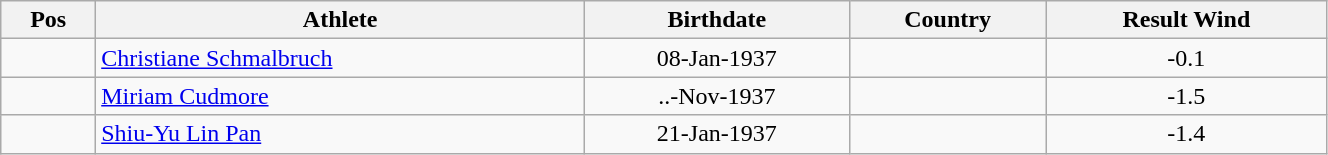<table class="wikitable"  style="text-align:center; width:70%;">
<tr>
<th>Pos</th>
<th>Athlete</th>
<th>Birthdate</th>
<th>Country</th>
<th>Result Wind</th>
</tr>
<tr>
<td align=center></td>
<td align=left><a href='#'>Christiane Schmalbruch</a></td>
<td>08-Jan-1937</td>
<td align=left></td>
<td> -0.1</td>
</tr>
<tr>
<td align=center></td>
<td align=left><a href='#'>Miriam Cudmore</a></td>
<td>..-Nov-1937</td>
<td align=left></td>
<td> -1.5</td>
</tr>
<tr>
<td align=center></td>
<td align=left><a href='#'>Shiu-Yu Lin Pan</a></td>
<td>21-Jan-1937</td>
<td align=left></td>
<td> -1.4</td>
</tr>
</table>
